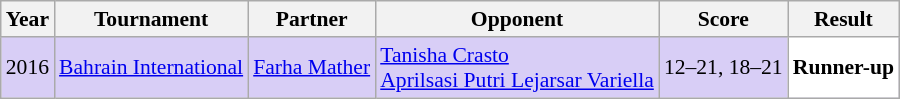<table class="sortable wikitable" style="font-size: 90%;">
<tr>
<th>Year</th>
<th>Tournament</th>
<th>Partner</th>
<th>Opponent</th>
<th>Score</th>
<th>Result</th>
</tr>
<tr style="background:#D8CEF6">
<td align="center">2016</td>
<td align="left"><a href='#'>Bahrain International</a></td>
<td align="left"> <a href='#'>Farha Mather</a></td>
<td align="left"> <a href='#'>Tanisha Crasto</a><br> <a href='#'>Aprilsasi Putri Lejarsar Variella</a></td>
<td align="left">12–21, 18–21</td>
<td style="text-align:left; background:white"> <strong>Runner-up</strong></td>
</tr>
</table>
